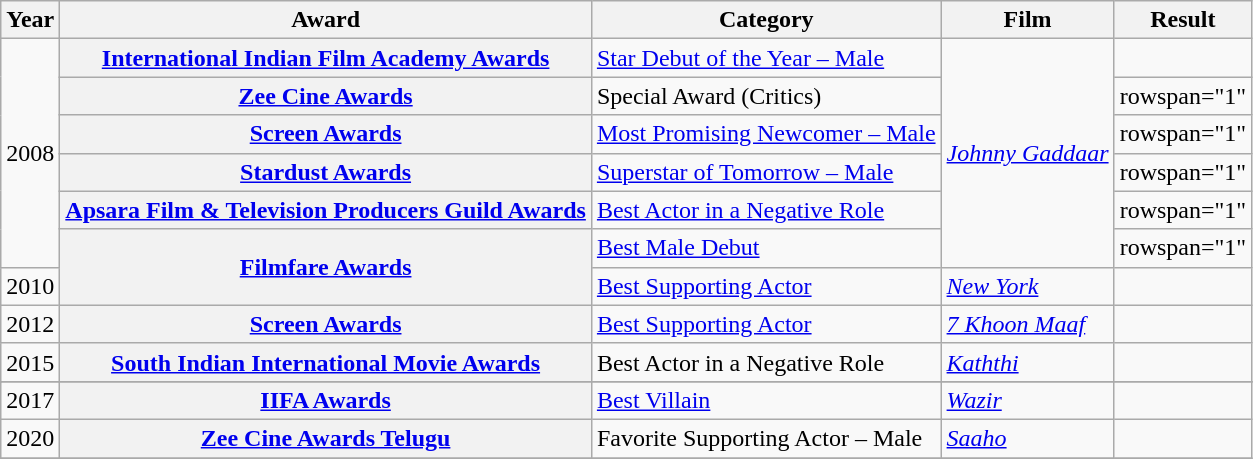<table class="wikitable plainrowheaders">
<tr>
<th scope="col">Year</th>
<th scope="col">Award</th>
<th scope="col">Category</th>
<th scope="col">Film</th>
<th scope="col">Result</th>
</tr>
<tr>
<td rowspan="06">2008</td>
<th scope="row"><a href='#'>International Indian Film Academy Awards</a></th>
<td><a href='#'>Star Debut of the Year – Male</a></td>
<td rowspan="06"><em><a href='#'>Johnny Gaddaar</a></em></td>
<td></td>
</tr>
<tr>
<th scope="row"><a href='#'>Zee Cine Awards</a></th>
<td>Special Award (Critics)</td>
<td>rowspan="1" </td>
</tr>
<tr>
<th scope="row"><a href='#'>Screen Awards</a></th>
<td><a href='#'>Most Promising Newcomer – Male</a></td>
<td>rowspan="1" </td>
</tr>
<tr>
<th scope="row"><a href='#'>Stardust Awards</a></th>
<td><a href='#'>Superstar of Tomorrow – Male</a></td>
<td>rowspan="1" </td>
</tr>
<tr>
<th scope="row"><a href='#'>Apsara Film & Television Producers Guild Awards</a></th>
<td><a href='#'>Best Actor in a Negative Role</a></td>
<td>rowspan="1" </td>
</tr>
<tr>
<th rowspan="2" scope="row"><a href='#'>Filmfare Awards</a></th>
<td><a href='#'>Best Male Debut</a></td>
<td>rowspan="1" </td>
</tr>
<tr>
<td rowspan="1">2010</td>
<td><a href='#'>Best Supporting Actor</a></td>
<td rowspan="1"><em><a href='#'>New York</a></em></td>
<td></td>
</tr>
<tr>
<td rowspan="1">2012</td>
<th scope="row"><a href='#'>Screen Awards</a></th>
<td><a href='#'>Best Supporting Actor</a></td>
<td rowspan="1"><em><a href='#'>7 Khoon Maaf</a></em></td>
<td></td>
</tr>
<tr>
<td rowspan="1">2015</td>
<th scope="row"><a href='#'>South Indian International Movie Awards</a></th>
<td>Best Actor in a Negative Role</td>
<td rowspan="1"><em><a href='#'>Kaththi</a></em></td>
<td></td>
</tr>
<tr>
</tr>
<tr>
<td>2017</td>
<th scope="row"><a href='#'>IIFA Awards</a></th>
<td><a href='#'>Best Villain</a></td>
<td rowspan="1"><a href='#'><em>Wazir</em></a></td>
<td></td>
</tr>
<tr>
<td>2020</td>
<th scope="row"><a href='#'>Zee Cine Awards Telugu</a></th>
<td>Favorite Supporting Actor – Male</td>
<td><em><a href='#'>Saaho</a></em></td>
<td></td>
</tr>
<tr>
</tr>
</table>
